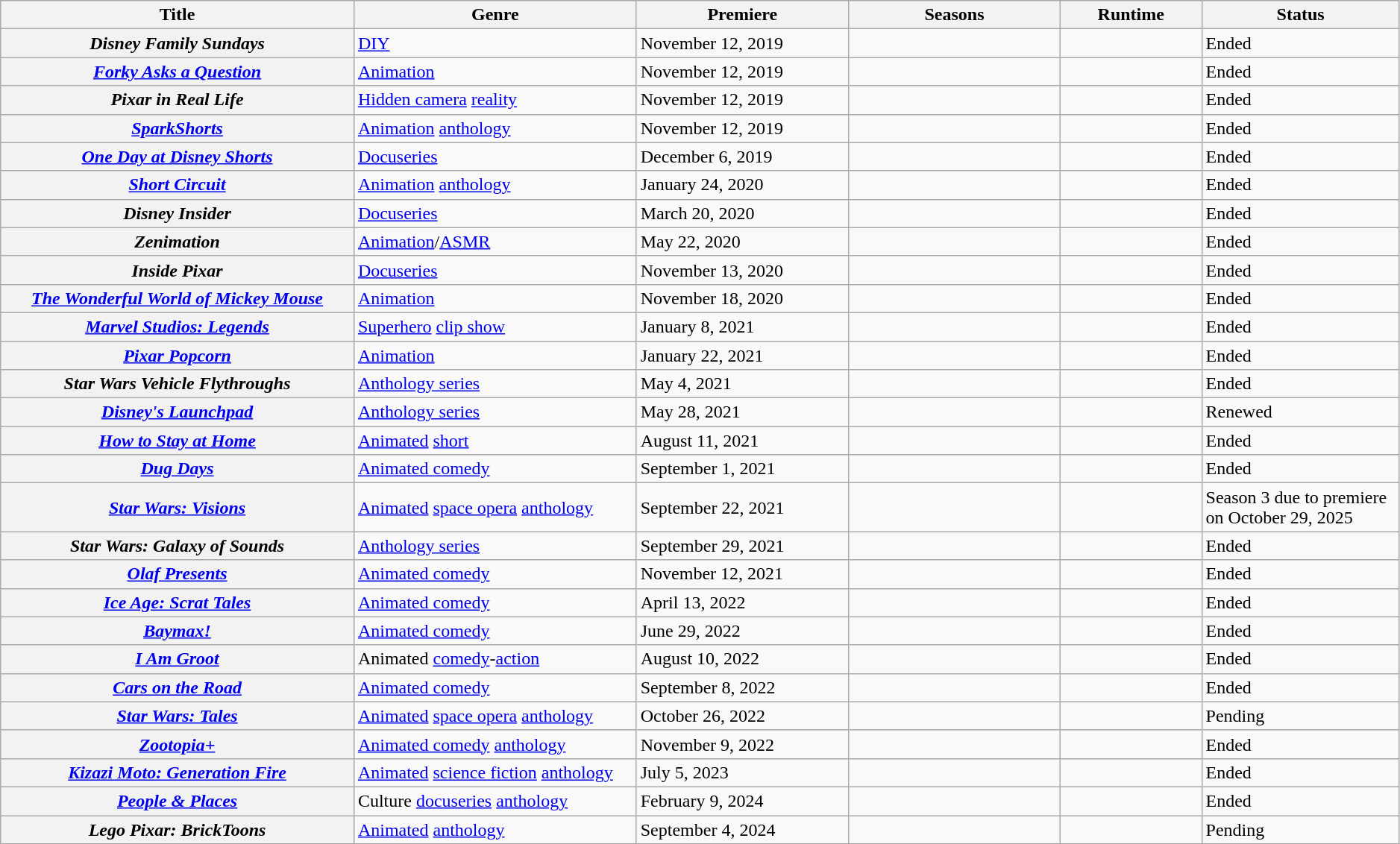<table class="wikitable plainrowheaders sortable" style="width:99%;">
<tr>
<th scope="col" style="width:25%;">Title</th>
<th scope="col" style="width:20%;">Genre</th>
<th scope="col" style="width:15%;">Premiere</th>
<th scope="col" style="width:15%;">Seasons</th>
<th scope="col" style="width:10%;">Runtime</th>
<th scope="col" style="width:14%;">Status</th>
</tr>
<tr>
<th scope="row"><em>Disney Family Sundays</em></th>
<td><a href='#'>DIY</a></td>
<td>November 12, 2019</td>
<td></td>
<td></td>
<td>Ended</td>
</tr>
<tr>
<th scope="row"><em><a href='#'>Forky Asks a Question</a></em></th>
<td><a href='#'>Animation</a></td>
<td>November 12, 2019</td>
<td></td>
<td></td>
<td>Ended</td>
</tr>
<tr>
<th scope="row"><em>Pixar in Real Life</em></th>
<td><a href='#'>Hidden camera</a> <a href='#'>reality</a></td>
<td>November 12, 2019</td>
<td></td>
<td></td>
<td>Ended</td>
</tr>
<tr>
<th scope="row"><em><a href='#'>SparkShorts</a></em></th>
<td><a href='#'>Animation</a> <a href='#'>anthology</a></td>
<td>November 12, 2019</td>
<td></td>
<td></td>
<td>Ended</td>
</tr>
<tr>
<th scope="row"><em><a href='#'>One Day at Disney Shorts</a></em></th>
<td><a href='#'>Docuseries</a></td>
<td>December 6, 2019</td>
<td></td>
<td></td>
<td>Ended</td>
</tr>
<tr>
<th scope="row"><em><a href='#'>Short Circuit</a></em></th>
<td><a href='#'>Animation</a> <a href='#'>anthology</a></td>
<td>January 24, 2020</td>
<td></td>
<td></td>
<td>Ended</td>
</tr>
<tr>
<th scope="row"><em>Disney Insider</em></th>
<td><a href='#'>Docuseries</a></td>
<td>March 20, 2020</td>
<td></td>
<td></td>
<td>Ended</td>
</tr>
<tr>
<th scope="row"><em>Zenimation</em></th>
<td><a href='#'>Animation</a>/<a href='#'>ASMR</a></td>
<td>May 22, 2020</td>
<td></td>
<td></td>
<td>Ended</td>
</tr>
<tr>
<th scope="row"><em>Inside Pixar</em></th>
<td><a href='#'>Docuseries</a></td>
<td>November 13, 2020</td>
<td></td>
<td></td>
<td>Ended</td>
</tr>
<tr>
<th scope="row"><em><a href='#'>The Wonderful World of Mickey Mouse</a></em></th>
<td><a href='#'>Animation</a></td>
<td>November 18, 2020</td>
<td></td>
<td></td>
<td>Ended</td>
</tr>
<tr>
<th scope="row"><em><a href='#'>Marvel Studios: Legends</a></em></th>
<td><a href='#'>Superhero</a> <a href='#'>clip show</a></td>
<td>January 8, 2021</td>
<td></td>
<td></td>
<td>Ended</td>
</tr>
<tr>
<th scope="row"><em><a href='#'>Pixar Popcorn</a></em></th>
<td><a href='#'>Animation</a></td>
<td>January 22, 2021</td>
<td></td>
<td></td>
<td>Ended</td>
</tr>
<tr>
<th scope="row"><em>Star Wars Vehicle Flythroughs</em></th>
<td><a href='#'>Anthology series</a></td>
<td>May 4, 2021</td>
<td></td>
<td></td>
<td>Ended</td>
</tr>
<tr>
<th scope="row"><em><a href='#'>Disney's Launchpad</a></em></th>
<td><a href='#'>Anthology series</a></td>
<td>May 28, 2021</td>
<td></td>
<td></td>
<td>Renewed</td>
</tr>
<tr>
<th scope="row"><em><a href='#'>How to Stay at Home</a></em></th>
<td><a href='#'>Animated</a> <a href='#'>short</a></td>
<td>August 11, 2021</td>
<td></td>
<td></td>
<td>Ended</td>
</tr>
<tr>
<th scope="row"><em><a href='#'>Dug Days</a></em></th>
<td><a href='#'>Animated comedy</a></td>
<td>September 1, 2021</td>
<td></td>
<td></td>
<td>Ended</td>
</tr>
<tr>
<th scope="row"><em><a href='#'>Star Wars: Visions</a></em></th>
<td><a href='#'>Animated</a> <a href='#'>space opera</a> <a href='#'>anthology</a></td>
<td>September 22, 2021</td>
<td></td>
<td></td>
<td>Season 3 due to premiere on October 29, 2025</td>
</tr>
<tr>
<th scope="row"><em>Star Wars: Galaxy of Sounds</em></th>
<td><a href='#'>Anthology series</a></td>
<td>September 29, 2021</td>
<td></td>
<td></td>
<td>Ended</td>
</tr>
<tr>
<th scope="row"><em><a href='#'>Olaf Presents</a></em></th>
<td><a href='#'>Animated comedy</a></td>
<td>November 12, 2021</td>
<td></td>
<td></td>
<td>Ended</td>
</tr>
<tr>
<th scope="row"><em><a href='#'>Ice Age: Scrat Tales</a></em></th>
<td><a href='#'>Animated comedy</a></td>
<td>April 13, 2022</td>
<td></td>
<td></td>
<td>Ended</td>
</tr>
<tr>
<th scope="row"><em><a href='#'>Baymax!</a></em></th>
<td><a href='#'>Animated comedy</a></td>
<td>June 29, 2022</td>
<td></td>
<td></td>
<td>Ended</td>
</tr>
<tr>
<th scope="row"><em><a href='#'>I Am Groot</a></em></th>
<td>Animated <a href='#'>comedy</a>-<a href='#'>action</a></td>
<td>August 10, 2022</td>
<td></td>
<td></td>
<td>Ended</td>
</tr>
<tr>
<th scope="row"><em><a href='#'>Cars on the Road</a></em></th>
<td><a href='#'>Animated comedy</a></td>
<td>September 8, 2022</td>
<td></td>
<td></td>
<td>Ended</td>
</tr>
<tr>
<th scope="row"><em><a href='#'>Star Wars: Tales</a></em></th>
<td><a href='#'>Animated</a> <a href='#'>space opera</a> <a href='#'>anthology</a></td>
<td>October 26, 2022</td>
<td></td>
<td></td>
<td>Pending</td>
</tr>
<tr>
<th scope="row"><em><a href='#'>Zootopia+</a></em></th>
<td><a href='#'>Animated comedy</a> <a href='#'>anthology</a></td>
<td>November 9, 2022</td>
<td></td>
<td></td>
<td>Ended</td>
</tr>
<tr>
<th scope="row"><em><a href='#'>Kizazi Moto: Generation Fire</a></em></th>
<td><a href='#'>Animated</a> <a href='#'>science fiction</a> <a href='#'>anthology</a></td>
<td>July 5, 2023</td>
<td></td>
<td></td>
<td>Ended</td>
</tr>
<tr>
<th scope="row"><em><a href='#'>People & Places</a></em></th>
<td>Culture <a href='#'>docuseries</a> <a href='#'>anthology</a></td>
<td>February 9, 2024</td>
<td></td>
<td></td>
<td>Ended</td>
</tr>
<tr>
<th scope="row"><em>Lego Pixar: BrickToons</em></th>
<td><a href='#'>Animated</a> <a href='#'>anthology</a></td>
<td>September 4, 2024</td>
<td></td>
<td></td>
<td>Pending</td>
</tr>
<tr>
</tr>
</table>
